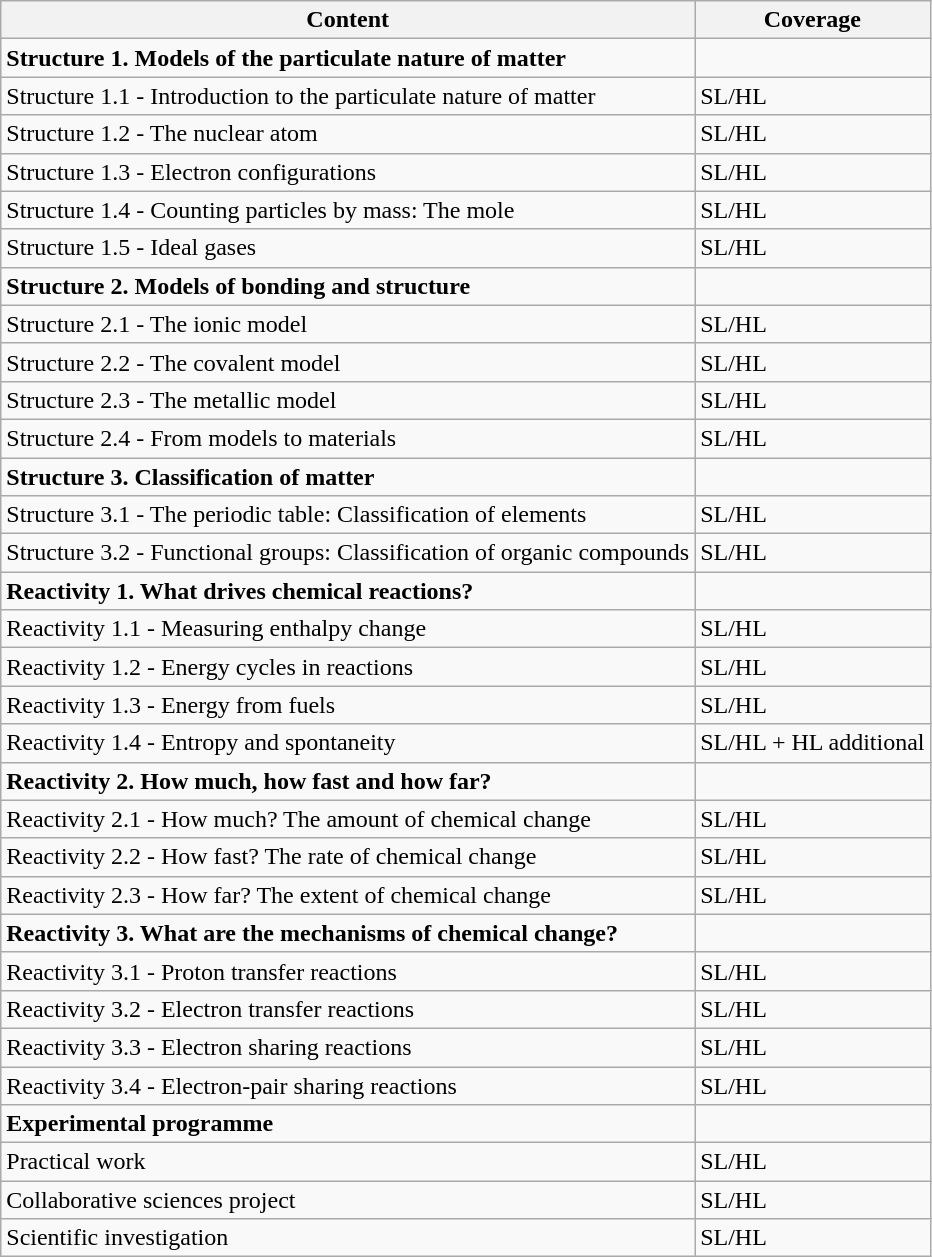<table class="wikitable collapsible collapsed">
<tr>
<th>Content</th>
<th>Coverage</th>
</tr>
<tr>
<td><strong>Structure 1. Models of the particulate nature of matter</strong></td>
<td></td>
</tr>
<tr>
<td>Structure 1.1 - Introduction to the particulate nature of matter</td>
<td>SL/HL</td>
</tr>
<tr>
<td>Structure 1.2 - The nuclear atom</td>
<td>SL/HL</td>
</tr>
<tr>
<td>Structure 1.3 - Electron configurations</td>
<td>SL/HL</td>
</tr>
<tr>
<td>Structure 1.4 - Counting particles by mass: The mole</td>
<td>SL/HL</td>
</tr>
<tr>
<td>Structure 1.5 - Ideal gases</td>
<td>SL/HL</td>
</tr>
<tr>
<td><strong>Structure 2. Models of bonding and structure</strong></td>
<td></td>
</tr>
<tr>
<td>Structure 2.1 - The ionic model</td>
<td>SL/HL</td>
</tr>
<tr>
<td>Structure 2.2 - The covalent model</td>
<td>SL/HL</td>
</tr>
<tr>
<td>Structure 2.3 - The metallic model</td>
<td>SL/HL</td>
</tr>
<tr>
<td>Structure 2.4 - From models to materials</td>
<td>SL/HL</td>
</tr>
<tr>
<td><strong>Structure 3. Classification of matter</strong></td>
<td></td>
</tr>
<tr>
<td>Structure 3.1 - The periodic table: Classification of elements</td>
<td>SL/HL</td>
</tr>
<tr>
<td>Structure 3.2 - Functional groups: Classification of organic compounds</td>
<td>SL/HL</td>
</tr>
<tr>
<td><strong>Reactivity 1. What drives chemical reactions?</strong></td>
<td></td>
</tr>
<tr>
<td>Reactivity 1.1 - Measuring enthalpy change</td>
<td>SL/HL</td>
</tr>
<tr>
<td>Reactivity 1.2 - Energy cycles in reactions</td>
<td>SL/HL</td>
</tr>
<tr>
<td>Reactivity 1.3 - Energy from fuels</td>
<td>SL/HL</td>
</tr>
<tr>
<td>Reactivity 1.4 - Entropy and spontaneity</td>
<td>SL/HL + HL additional</td>
</tr>
<tr>
<td><strong>Reactivity 2. How much, how fast and how far?</strong></td>
<td></td>
</tr>
<tr>
<td>Reactivity 2.1 - How much? The amount of chemical change</td>
<td>SL/HL</td>
</tr>
<tr>
<td>Reactivity 2.2 - How fast? The rate of chemical change</td>
<td>SL/HL</td>
</tr>
<tr>
<td>Reactivity 2.3 - How far? The extent of chemical change</td>
<td>SL/HL</td>
</tr>
<tr>
<td><strong>Reactivity 3. What are the mechanisms of chemical change?</strong></td>
<td></td>
</tr>
<tr>
<td>Reactivity 3.1 - Proton transfer reactions</td>
<td>SL/HL</td>
</tr>
<tr>
<td>Reactivity 3.2 - Electron transfer reactions</td>
<td>SL/HL</td>
</tr>
<tr>
<td>Reactivity 3.3 - Electron sharing reactions</td>
<td>SL/HL</td>
</tr>
<tr>
<td>Reactivity 3.4 - Electron-pair sharing reactions</td>
<td>SL/HL</td>
</tr>
<tr>
<td><strong>Experimental programme</strong></td>
<td></td>
</tr>
<tr>
<td>Practical work</td>
<td>SL/HL</td>
</tr>
<tr>
<td>Collaborative sciences project</td>
<td>SL/HL</td>
</tr>
<tr>
<td>Scientific investigation</td>
<td>SL/HL</td>
</tr>
</table>
